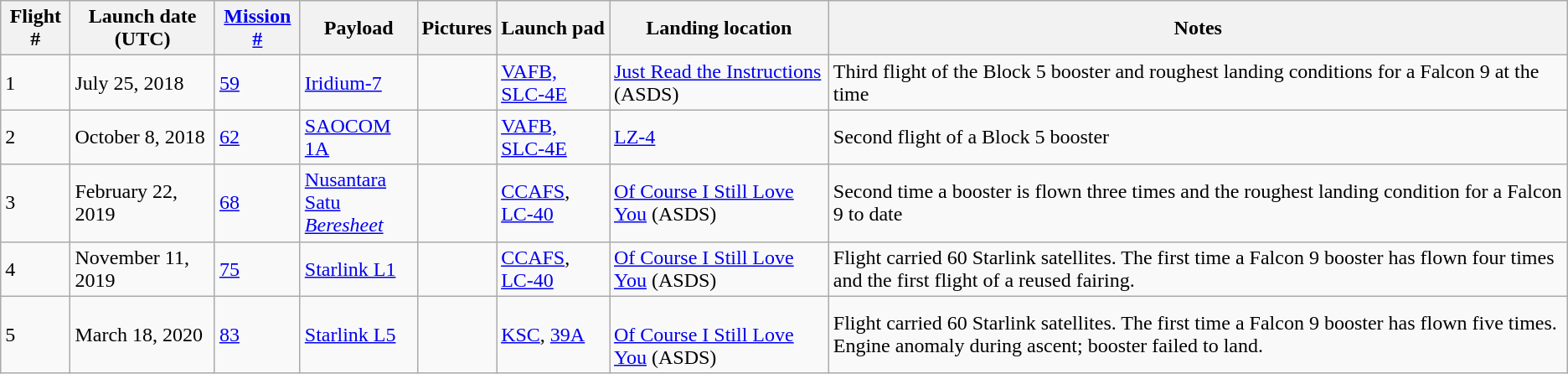<table class="wikitable">
<tr>
<th>Flight #</th>
<th>Launch date (UTC)</th>
<th><a href='#'>Mission #</a></th>
<th>Payload</th>
<th>Pictures</th>
<th>Launch pad</th>
<th>Landing location</th>
<th>Notes</th>
</tr>
<tr>
<td>1</td>
<td>July 25, 2018</td>
<td><a href='#'>59</a></td>
<td><a href='#'>Iridium-7</a></td>
<td></td>
<td><a href='#'>VAFB, SLC-4E</a></td>
<td><a href='#'>Just Read the Instructions</a> (ASDS)</td>
<td>Third flight of the Block 5 booster and roughest landing conditions for a Falcon 9 at the time</td>
</tr>
<tr>
<td>2</td>
<td>October 8, 2018</td>
<td><a href='#'>62</a></td>
<td><a href='#'>SAOCOM 1A</a></td>
<td></td>
<td><a href='#'>VAFB, SLC-4E</a></td>
<td><a href='#'>LZ-4</a></td>
<td>Second flight of a Block 5 booster</td>
</tr>
<tr>
<td>3</td>
<td>February 22, 2019</td>
<td><a href='#'>68</a></td>
<td><a href='#'>Nusantara Satu</a><br><em><a href='#'>Beresheet</a></em></td>
<td></td>
<td><a href='#'>CCAFS</a>, <a href='#'>LC-40</a></td>
<td><a href='#'>Of Course I Still Love You</a> (ASDS)</td>
<td>Second time a booster is flown three times and the roughest landing condition for a Falcon 9 to date</td>
</tr>
<tr>
<td>4</td>
<td>November 11, 2019</td>
<td><a href='#'>75</a></td>
<td><a href='#'>Starlink L1</a></td>
<td></td>
<td><a href='#'>CCAFS</a>, <a href='#'>LC-40</a></td>
<td><a href='#'>Of Course I Still Love You</a> (ASDS)</td>
<td>Flight carried 60 Starlink satellites. The first time a Falcon 9 booster has flown four times and the first flight of a reused fairing.</td>
</tr>
<tr>
<td>5</td>
<td>March 18, 2020</td>
<td><a href='#'>83</a></td>
<td><a href='#'>Starlink L5</a></td>
<td></td>
<td><a href='#'>KSC</a>, <a href='#'>39A</a></td>
<td><strong>  </strong><br><a href='#'>Of Course I Still Love You</a> (ASDS)</td>
<td>Flight carried 60 Starlink satellites. The first time a Falcon 9 booster has flown five times. Engine anomaly during ascent; booster failed to land.</td>
</tr>
</table>
